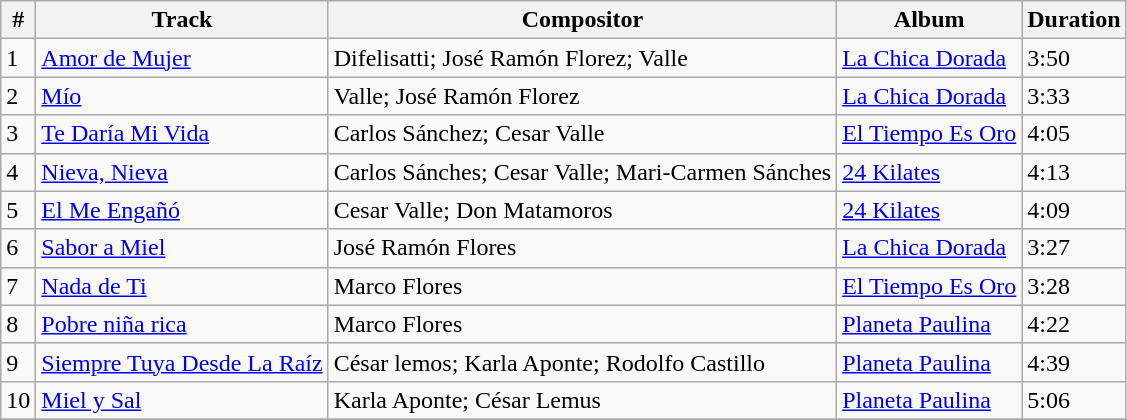<table class="wikitable">
<tr>
<th>#</th>
<th>Track</th>
<th>Compositor</th>
<th>Album</th>
<th>Duration</th>
</tr>
<tr>
<td>1</td>
<td><a href='#'>Amor de Mujer</a></td>
<td>Difelisatti; José Ramón Florez; Valle</td>
<td><a href='#'>La Chica Dorada</a></td>
<td>3:50</td>
</tr>
<tr>
<td>2</td>
<td><a href='#'>Mío</a></td>
<td>Valle; José Ramón Florez</td>
<td><a href='#'>La Chica Dorada</a></td>
<td>3:33</td>
</tr>
<tr>
<td>3</td>
<td><a href='#'>Te Daría Mi Vida</a></td>
<td>Carlos Sánchez; Cesar Valle</td>
<td><a href='#'>El Tiempo Es Oro</a></td>
<td>4:05</td>
</tr>
<tr>
<td>4</td>
<td><a href='#'>Nieva, Nieva</a></td>
<td>Carlos Sánches; Cesar Valle; Mari-Carmen Sánches</td>
<td><a href='#'>24 Kilates</a></td>
<td>4:13</td>
</tr>
<tr>
<td>5</td>
<td><a href='#'>El Me Engañó</a></td>
<td>Cesar Valle; Don Matamoros</td>
<td><a href='#'>24 Kilates</a></td>
<td>4:09</td>
</tr>
<tr>
<td>6</td>
<td><a href='#'>Sabor a Miel</a></td>
<td>José Ramón Flores</td>
<td><a href='#'>La Chica Dorada</a></td>
<td>3:27</td>
</tr>
<tr>
<td>7</td>
<td><a href='#'>Nada de Ti</a></td>
<td>Marco Flores</td>
<td><a href='#'>El Tiempo Es Oro</a></td>
<td>3:28</td>
</tr>
<tr>
<td>8</td>
<td><a href='#'>Pobre niña rica</a></td>
<td>Marco Flores</td>
<td><a href='#'>Planeta Paulina</a></td>
<td>4:22</td>
</tr>
<tr>
<td>9</td>
<td><a href='#'>Siempre Tuya Desde La Raíz</a></td>
<td>César lemos; Karla Aponte; Rodolfo Castillo</td>
<td><a href='#'>Planeta Paulina</a></td>
<td>4:39</td>
</tr>
<tr>
<td>10</td>
<td><a href='#'>Miel y Sal</a></td>
<td>Karla Aponte; César Lemus</td>
<td><a href='#'>Planeta Paulina</a></td>
<td>5:06</td>
</tr>
<tr>
</tr>
</table>
